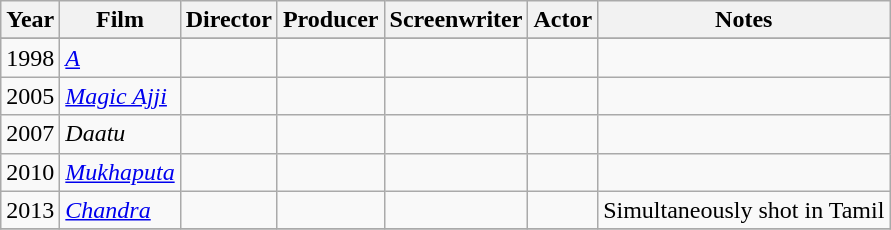<table class="wikitable sortable">
<tr>
<th>Year</th>
<th>Film</th>
<th>Director</th>
<th>Producer</th>
<th>Screenwriter</th>
<th>Actor</th>
<th>Notes</th>
</tr>
<tr>
</tr>
<tr>
<td style="text-align:center;">1998</td>
<td><em><a href='#'>A</a></em></td>
<td></td>
<td></td>
<td></td>
<td></td>
<td></td>
</tr>
<tr>
<td style="text-align:center;">2005</td>
<td><em><a href='#'>Magic Ajji</a></em></td>
<td></td>
<td></td>
<td></td>
<td></td>
<td></td>
</tr>
<tr>
<td style="text-align:center;">2007</td>
<td><em>Daatu</em></td>
<td></td>
<td></td>
<td></td>
<td></td>
<td></td>
</tr>
<tr>
<td style="text-align:center;">2010</td>
<td><em><a href='#'>Mukhaputa</a></em></td>
<td></td>
<td></td>
<td></td>
<td></td>
<td></td>
</tr>
<tr>
<td style="text-align:center;">2013</td>
<td><em><a href='#'>Chandra</a></em></td>
<td></td>
<td></td>
<td></td>
<td></td>
<td>Simultaneously shot in Tamil</td>
</tr>
<tr>
</tr>
</table>
